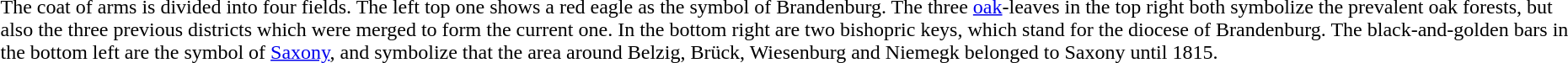<table>
<tr valign=top>
<td></td>
<td>The coat of arms is divided into four fields. The left top one shows a red eagle as the symbol of Brandenburg. The three <a href='#'>oak</a>-leaves in the top right both symbolize the prevalent oak forests, but also the three previous districts which were merged to form the current one. In the bottom right are two bishopric keys, which stand for the diocese of Brandenburg. The black-and-golden bars in the bottom left are the symbol of <a href='#'>Saxony</a>, and symbolize that the area around Belzig, Brück, Wiesenburg and Niemegk belonged to Saxony until 1815.</td>
</tr>
</table>
